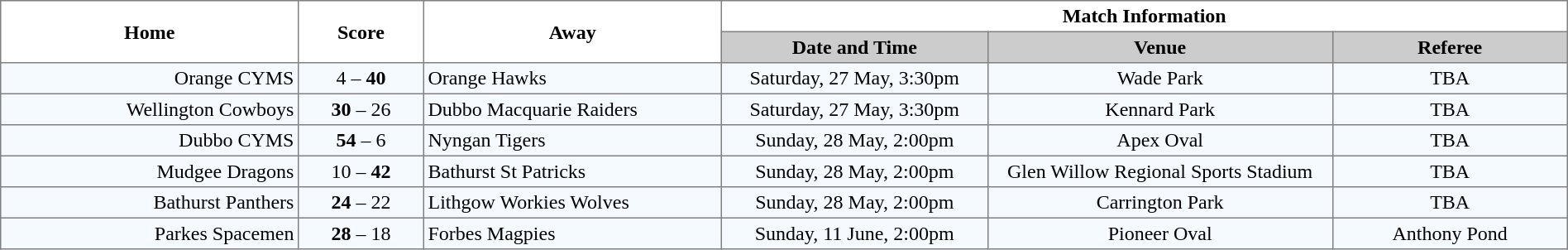<table border="1" cellpadding="3" cellspacing="0" width="100%" style="border-collapse:collapse;  text-align:center;">
<tr>
<th rowspan="2" width="19%">Home</th>
<th rowspan="2" width="8%">Score</th>
<th rowspan="2" width="19%">Away</th>
<th colspan="3">Match Information</th>
</tr>
<tr style="background:#CCCCCC">
<th width="17%">Date and Time</th>
<th width="22%">Venue</th>
<th width="50%">Referee</th>
</tr>
<tr style="text-align:center; background:#f5faff;">
<td align="right">Orange CYMS </td>
<td>4 – <strong>40</strong></td>
<td align="left"> Orange Hawks</td>
<td>Saturday, 27 May, 3:30pm</td>
<td>Wade Park</td>
<td>TBA</td>
</tr>
<tr style="text-align:center; background:#f5faff;">
<td align="right">Wellington Cowboys </td>
<td><strong>30</strong> – 26</td>
<td align="left"> Dubbo Macquarie Raiders</td>
<td>Saturday, 27 May, 3:30pm</td>
<td>Kennard Park</td>
<td>TBA</td>
</tr>
<tr style="text-align:center; background:#f5faff;">
<td align="right">Dubbo CYMS </td>
<td><strong>54</strong> – 6</td>
<td align="left"> Nyngan Tigers</td>
<td>Sunday, 28 May, 2:00pm</td>
<td>Apex Oval</td>
<td>TBA</td>
</tr>
<tr style="text-align:center; background:#f5faff;">
<td align="right">Mudgee Dragons </td>
<td>10 – <strong>42</strong></td>
<td align="left"> Bathurst St Patricks</td>
<td>Sunday, 28 May, 2:00pm</td>
<td>Glen Willow Regional Sports Stadium</td>
<td>TBA</td>
</tr>
<tr style="text-align:center; background:#f5faff;">
<td align="right">Bathurst Panthers </td>
<td><strong>24</strong> – 22</td>
<td align="left"> Lithgow Workies Wolves</td>
<td>Sunday, 28 May, 2:00pm</td>
<td>Carrington Park</td>
<td>TBA</td>
</tr>
<tr style="text-align:center; background:#f5faff;">
<td align="right">Parkes Spacemen </td>
<td><strong>28</strong> – 18</td>
<td align="left"> Forbes Magpies</td>
<td>Sunday, 11 June, 2:00pm</td>
<td>Pioneer Oval</td>
<td>Anthony Pond</td>
</tr>
</table>
